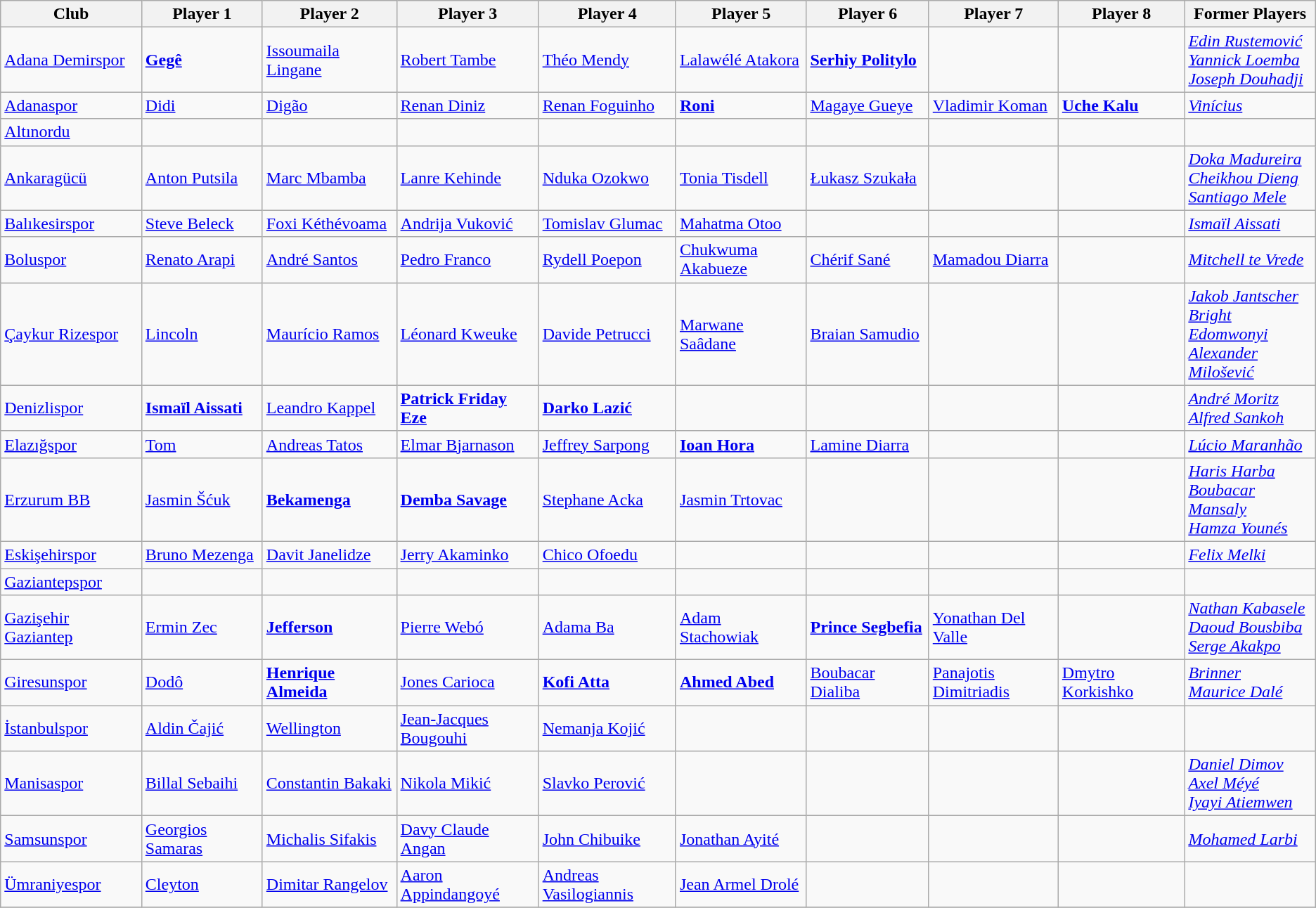<table class="wikitable">
<tr>
<th width="170">Club</th>
<th width="170">Player 1</th>
<th width="170">Player 2</th>
<th width="170">Player 3</th>
<th width="170">Player 4</th>
<th width="170">Player 5</th>
<th width="170">Player 6</th>
<th width="170">Player 7</th>
<th width="170">Player 8</th>
<th width="170">Former Players</th>
</tr>
<tr>
<td><a href='#'>Adana Demirspor</a></td>
<td> <strong><a href='#'>Gegê</a></strong></td>
<td> <a href='#'>Issoumaila Lingane</a></td>
<td> <a href='#'>Robert Tambe</a></td>
<td> <a href='#'>Théo Mendy</a></td>
<td> <a href='#'>Lalawélé Atakora</a></td>
<td> <strong><a href='#'>Serhiy Politylo</a></strong></td>
<td></td>
<td></td>
<td> <em><a href='#'>Edin Rustemović</a></em> <br>  <em><a href='#'>Yannick Loemba</a></em> <br>  <em><a href='#'>Joseph Douhadji</a></em></td>
</tr>
<tr>
<td><a href='#'>Adanaspor</a></td>
<td> <a href='#'>Didi</a></td>
<td> <a href='#'>Digão</a></td>
<td> <a href='#'>Renan Diniz</a></td>
<td> <a href='#'>Renan Foguinho</a></td>
<td> <strong><a href='#'>Roni</a></strong></td>
<td> <a href='#'>Magaye Gueye</a></td>
<td> <a href='#'>Vladimir Koman</a></td>
<td> <strong><a href='#'>Uche Kalu</a></strong></td>
<td> <em><a href='#'>Vinícius</a></em></td>
</tr>
<tr>
<td><a href='#'>Altınordu</a></td>
<td></td>
<td></td>
<td></td>
<td></td>
<td></td>
<td></td>
<td></td>
<td></td>
<td></td>
</tr>
<tr>
<td><a href='#'>Ankaragücü</a></td>
<td> <a href='#'>Anton Putsila</a></td>
<td> <a href='#'>Marc Mbamba</a></td>
<td> <a href='#'>Lanre Kehinde</a></td>
<td> <a href='#'>Nduka Ozokwo</a></td>
<td> <a href='#'>Tonia Tisdell</a></td>
<td> <a href='#'>Łukasz Szukała</a></td>
<td></td>
<td></td>
<td> <em><a href='#'>Doka Madureira</a></em> <br>  <em><a href='#'>Cheikhou Dieng</a></em> <br>  <em><a href='#'>Santiago Mele</a></em></td>
</tr>
<tr>
<td><a href='#'>Balıkesirspor</a></td>
<td> <a href='#'>Steve Beleck</a></td>
<td> <a href='#'>Foxi Kéthévoama</a></td>
<td> <a href='#'>Andrija Vuković</a></td>
<td> <a href='#'>Tomislav Glumac</a></td>
<td> <a href='#'>Mahatma Otoo</a></td>
<td></td>
<td></td>
<td></td>
<td> <em><a href='#'>Ismaïl Aissati</a></em></td>
</tr>
<tr>
<td><a href='#'>Boluspor</a></td>
<td> <a href='#'>Renato Arapi</a></td>
<td> <a href='#'>André Santos</a></td>
<td> <a href='#'>Pedro Franco</a></td>
<td> <a href='#'>Rydell Poepon</a></td>
<td> <a href='#'>Chukwuma Akabueze</a></td>
<td> <a href='#'>Chérif Sané</a></td>
<td> <a href='#'>Mamadou Diarra</a></td>
<td></td>
<td> <em><a href='#'>Mitchell te Vrede</a></em></td>
</tr>
<tr>
<td><a href='#'>Çaykur Rizespor</a></td>
<td> <a href='#'>Lincoln</a></td>
<td> <a href='#'>Maurício Ramos</a></td>
<td> <a href='#'>Léonard Kweuke</a></td>
<td> <a href='#'>Davide Petrucci</a></td>
<td> <a href='#'>Marwane Saâdane</a></td>
<td> <a href='#'>Braian Samudio</a></td>
<td></td>
<td></td>
<td> <em><a href='#'>Jakob Jantscher</a></em> <br>  <em><a href='#'>Bright Edomwonyi</a></em> <br>  <em><a href='#'>Alexander Milošević</a></em></td>
</tr>
<tr>
<td><a href='#'>Denizlispor</a></td>
<td> <strong><a href='#'>Ismaïl Aissati</a></strong></td>
<td> <a href='#'>Leandro Kappel</a></td>
<td> <strong><a href='#'>Patrick Friday Eze</a></strong></td>
<td> <strong><a href='#'>Darko Lazić</a></strong></td>
<td></td>
<td></td>
<td></td>
<td></td>
<td> <em><a href='#'>André Moritz</a></em> <br>  <em><a href='#'>Alfred Sankoh</a></em></td>
</tr>
<tr>
<td><a href='#'>Elazığspor</a></td>
<td> <a href='#'>Tom</a></td>
<td> <a href='#'>Andreas Tatos</a></td>
<td> <a href='#'>Elmar Bjarnason</a></td>
<td> <a href='#'>Jeffrey Sarpong</a></td>
<td> <strong><a href='#'>Ioan Hora</a></strong></td>
<td> <a href='#'>Lamine Diarra</a></td>
<td></td>
<td></td>
<td> <em><a href='#'>Lúcio Maranhão</a></em></td>
</tr>
<tr>
<td><a href='#'>Erzurum BB</a></td>
<td> <a href='#'>Jasmin Šćuk</a></td>
<td> <strong><a href='#'>Bekamenga</a></strong></td>
<td> <strong><a href='#'>Demba Savage</a></strong></td>
<td> <a href='#'>Stephane Acka</a></td>
<td> <a href='#'>Jasmin Trtovac</a></td>
<td></td>
<td></td>
<td></td>
<td> <em><a href='#'>Haris Harba</a></em> <br>  <em><a href='#'>Boubacar Mansaly</a></em> <br>  <em><a href='#'>Hamza Younés</a></em></td>
</tr>
<tr>
<td><a href='#'>Eskişehirspor</a></td>
<td> <a href='#'>Bruno Mezenga</a></td>
<td> <a href='#'>Davit Janelidze</a></td>
<td> <a href='#'>Jerry Akaminko</a></td>
<td> <a href='#'>Chico Ofoedu</a></td>
<td></td>
<td></td>
<td></td>
<td></td>
<td> <em><a href='#'>Felix Melki</a></em></td>
</tr>
<tr>
<td><a href='#'>Gaziantepspor</a></td>
<td></td>
<td></td>
<td></td>
<td></td>
<td></td>
<td></td>
<td></td>
<td></td>
<td></td>
</tr>
<tr>
<td><a href='#'>Gazişehir Gaziantep</a></td>
<td> <a href='#'>Ermin Zec</a></td>
<td> <strong><a href='#'>Jefferson</a></strong></td>
<td> <a href='#'>Pierre Webó</a></td>
<td> <a href='#'>Adama Ba</a></td>
<td> <a href='#'>Adam Stachowiak</a></td>
<td> <strong><a href='#'>Prince Segbefia</a></strong></td>
<td> <a href='#'>Yonathan Del Valle</a></td>
<td></td>
<td> <em><a href='#'>Nathan Kabasele</a></em> <br>  <em><a href='#'>Daoud Bousbiba</a></em> <br>  <em><a href='#'>Serge Akakpo</a></em></td>
</tr>
<tr>
<td><a href='#'>Giresunspor</a></td>
<td> <a href='#'>Dodô</a></td>
<td> <strong><a href='#'>Henrique Almeida</a></strong></td>
<td> <a href='#'>Jones Carioca</a></td>
<td> <strong><a href='#'>Kofi Atta</a></strong></td>
<td> <strong><a href='#'>Ahmed Abed</a></strong></td>
<td> <a href='#'>Boubacar Dialiba</a></td>
<td> <a href='#'>Panajotis Dimitriadis</a></td>
<td> <a href='#'>Dmytro Korkishko</a></td>
<td> <em><a href='#'>Brinner</a></em> <br>  <em><a href='#'>Maurice Dalé</a></em></td>
</tr>
<tr>
<td><a href='#'>İstanbulspor</a></td>
<td> <a href='#'>Aldin Čajić</a></td>
<td> <a href='#'>Wellington</a></td>
<td> <a href='#'>Jean-Jacques Bougouhi</a></td>
<td> <a href='#'>Nemanja Kojić</a></td>
<td></td>
<td></td>
<td></td>
<td></td>
<td></td>
</tr>
<tr>
<td><a href='#'>Manisaspor</a></td>
<td> <a href='#'>Billal Sebaihi</a></td>
<td> <a href='#'>Constantin Bakaki</a></td>
<td> <a href='#'>Nikola Mikić</a></td>
<td> <a href='#'>Slavko Perović</a></td>
<td></td>
<td></td>
<td></td>
<td></td>
<td> <em><a href='#'>Daniel Dimov</a></em> <br>  <em><a href='#'>Axel Méyé</a></em> <br>  <em><a href='#'>Iyayi Atiemwen</a></em></td>
</tr>
<tr>
<td><a href='#'>Samsunspor</a></td>
<td> <a href='#'>Georgios Samaras</a></td>
<td> <a href='#'>Michalis Sifakis</a></td>
<td> <a href='#'>Davy Claude Angan</a></td>
<td> <a href='#'>John Chibuike</a></td>
<td> <a href='#'>Jonathan Ayité</a></td>
<td></td>
<td></td>
<td></td>
<td> <em><a href='#'>Mohamed Larbi</a></em></td>
</tr>
<tr>
<td><a href='#'>Ümraniyespor</a></td>
<td> <a href='#'>Cleyton</a></td>
<td> <a href='#'>Dimitar Rangelov</a></td>
<td> <a href='#'>Aaron Appindangoyé</a></td>
<td> <a href='#'>Andreas Vasilogiannis</a></td>
<td> <a href='#'>Jean Armel Drolé</a></td>
<td></td>
<td></td>
<td></td>
<td></td>
</tr>
<tr>
</tr>
</table>
